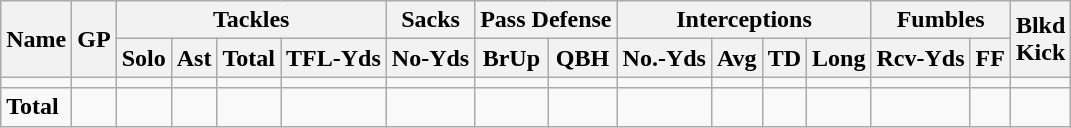<table class="wikitable" style="white-space:nowrap;">
<tr>
<th rowspan="2">Name</th>
<th rowspan="2">GP</th>
<th colspan="4">Tackles</th>
<th>Sacks</th>
<th colspan="2">Pass Defense</th>
<th colspan="4">Interceptions</th>
<th colspan="2">Fumbles</th>
<th rowspan="2">Blkd<br>Kick</th>
</tr>
<tr hum babe>
<th>Solo</th>
<th>Ast</th>
<th>Total</th>
<th>TFL-Yds</th>
<th>No-Yds</th>
<th>BrUp</th>
<th>QBH</th>
<th>No.-Yds</th>
<th>Avg</th>
<th>TD</th>
<th>Long</th>
<th>Rcv-Yds</th>
<th>FF</th>
</tr>
<tr>
<td></td>
<td></td>
<td></td>
<td></td>
<td></td>
<td></td>
<td></td>
<td></td>
<td></td>
<td></td>
<td></td>
<td></td>
<td></td>
<td></td>
<td></td>
<td></td>
</tr>
<tr>
<td><strong>Total</strong></td>
<td></td>
<td></td>
<td></td>
<td></td>
<td></td>
<td></td>
<td></td>
<td></td>
<td></td>
<td></td>
<td></td>
<td></td>
<td></td>
<td></td>
<td></td>
</tr>
</table>
